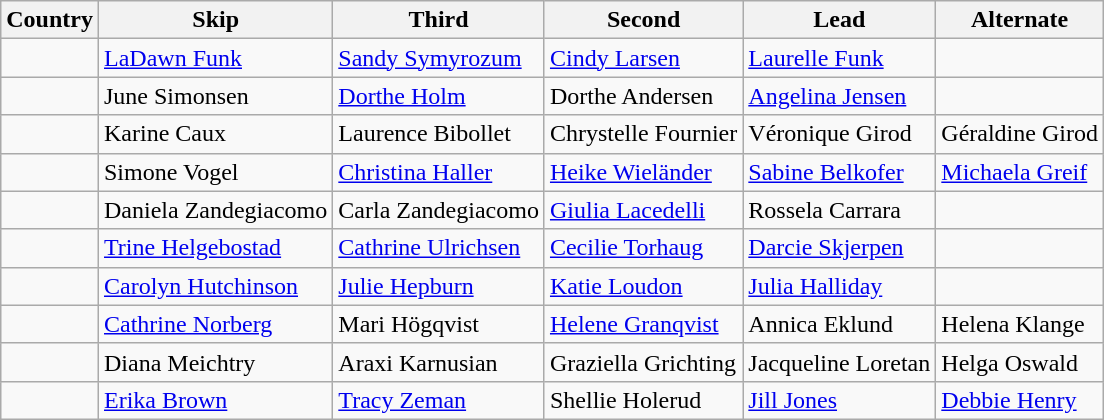<table class=wikitable>
<tr>
<th>Country</th>
<th>Skip</th>
<th>Third</th>
<th>Second</th>
<th>Lead</th>
<th>Alternate</th>
</tr>
<tr>
<td></td>
<td><a href='#'>LaDawn Funk</a></td>
<td><a href='#'>Sandy Symyrozum</a></td>
<td><a href='#'>Cindy Larsen</a></td>
<td><a href='#'>Laurelle Funk</a></td>
<td></td>
</tr>
<tr>
<td></td>
<td>June Simonsen</td>
<td><a href='#'>Dorthe Holm</a></td>
<td>Dorthe Andersen</td>
<td><a href='#'>Angelina Jensen</a></td>
<td></td>
</tr>
<tr>
<td></td>
<td>Karine Caux</td>
<td>Laurence Bibollet</td>
<td>Chrystelle Fournier</td>
<td>Véronique Girod</td>
<td>Géraldine Girod</td>
</tr>
<tr>
<td></td>
<td>Simone Vogel</td>
<td><a href='#'>Christina Haller</a></td>
<td><a href='#'>Heike Wieländer</a></td>
<td><a href='#'>Sabine Belkofer</a></td>
<td><a href='#'>Michaela Greif</a></td>
</tr>
<tr>
<td></td>
<td>Daniela Zandegiacomo</td>
<td>Carla Zandegiacomo</td>
<td><a href='#'>Giulia Lacedelli</a></td>
<td>Rossela Carrara</td>
<td></td>
</tr>
<tr>
<td></td>
<td><a href='#'>Trine Helgebostad</a></td>
<td><a href='#'>Cathrine Ulrichsen</a></td>
<td><a href='#'>Cecilie Torhaug</a></td>
<td><a href='#'>Darcie Skjerpen</a></td>
<td></td>
</tr>
<tr>
<td></td>
<td><a href='#'>Carolyn Hutchinson</a></td>
<td><a href='#'>Julie Hepburn</a></td>
<td><a href='#'>Katie Loudon</a></td>
<td><a href='#'>Julia Halliday</a></td>
<td></td>
</tr>
<tr>
<td></td>
<td><a href='#'>Cathrine Norberg</a></td>
<td>Mari Högqvist</td>
<td><a href='#'>Helene Granqvist</a></td>
<td>Annica Eklund</td>
<td>Helena Klange</td>
</tr>
<tr>
<td></td>
<td>Diana Meichtry</td>
<td>Araxi Karnusian</td>
<td>Graziella Grichting</td>
<td>Jacqueline Loretan</td>
<td>Helga Oswald</td>
</tr>
<tr>
<td></td>
<td><a href='#'>Erika Brown</a></td>
<td><a href='#'>Tracy Zeman</a></td>
<td>Shellie Holerud</td>
<td><a href='#'>Jill Jones</a></td>
<td><a href='#'>Debbie Henry</a></td>
</tr>
</table>
